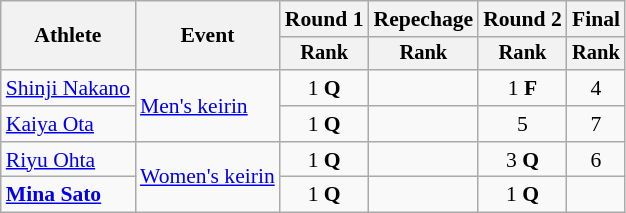<table class="wikitable" style="font-size:90%">
<tr>
<th rowspan=2>Athlete</th>
<th rowspan=2>Event</th>
<th>Round 1</th>
<th>Repechage</th>
<th>Round 2</th>
<th>Final</th>
</tr>
<tr style="font-size:95%">
<th>Rank</th>
<th>Rank</th>
<th>Rank</th>
<th>Rank</th>
</tr>
<tr align=center>
<td align=left><a href='#'>Shinji Nakano</a></td>
<td align=left rowspan="2"><a href='#'>Men's keirin</a></td>
<td>1 <strong>Q</strong></td>
<td></td>
<td>1 <strong>F</strong></td>
<td>4</td>
</tr>
<tr align=center>
<td align=left><a href='#'>Kaiya Ota</a></td>
<td>1 <strong>Q</strong></td>
<td></td>
<td>5</td>
<td>7</td>
</tr>
<tr align=center>
<td align=left><a href='#'>Riyu Ohta</a></td>
<td align=left rowspan="2"><a href='#'>Women's keirin</a></td>
<td>1 <strong>Q</strong></td>
<td></td>
<td>3 <strong>Q</strong></td>
<td>6</td>
</tr>
<tr align=center>
<td align=left><strong><a href='#'>Mina Sato</a></strong></td>
<td>1 <strong>Q</strong></td>
<td></td>
<td>1 <strong>Q</strong></td>
<td></td>
</tr>
</table>
